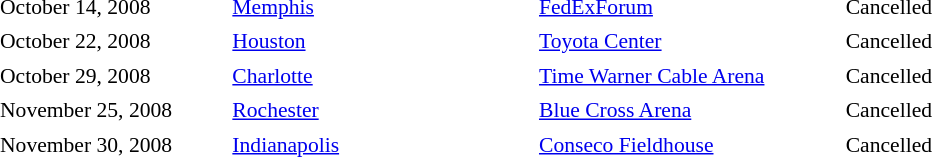<table cellpadding="2" style="border:0 solid darkgrey; font-size:90%">
<tr>
<th style="width:150px;"></th>
<th style="width:200px;"></th>
<th style="width:200px;"></th>
<th style="width:700px;"></th>
</tr>
<tr border="0">
</tr>
<tr>
<td>October 14, 2008</td>
<td><a href='#'>Memphis</a></td>
<td><a href='#'>FedExForum</a></td>
<td>Cancelled</td>
</tr>
<tr>
<td>October 22, 2008</td>
<td><a href='#'>Houston</a></td>
<td><a href='#'>Toyota Center</a></td>
<td>Cancelled</td>
</tr>
<tr>
<td>October 29, 2008</td>
<td><a href='#'>Charlotte</a></td>
<td><a href='#'>Time Warner Cable Arena</a></td>
<td>Cancelled</td>
</tr>
<tr>
<td>November 25, 2008</td>
<td><a href='#'>Rochester</a></td>
<td><a href='#'>Blue Cross Arena</a></td>
<td>Cancelled</td>
</tr>
<tr>
<td>November 30, 2008</td>
<td><a href='#'>Indianapolis</a></td>
<td><a href='#'>Conseco Fieldhouse</a></td>
<td>Cancelled</td>
</tr>
<tr>
</tr>
</table>
